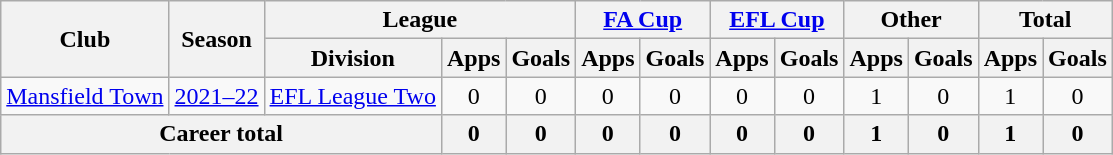<table class="wikitable" style="text-align:center;">
<tr>
<th rowspan="2">Club</th>
<th rowspan="2">Season</th>
<th colspan="3">League</th>
<th colspan="2"><a href='#'>FA Cup</a></th>
<th colspan="2"><a href='#'>EFL Cup</a></th>
<th colspan="2">Other</th>
<th colspan="2">Total</th>
</tr>
<tr>
<th>Division</th>
<th>Apps</th>
<th>Goals</th>
<th>Apps</th>
<th>Goals</th>
<th>Apps</th>
<th>Goals</th>
<th>Apps</th>
<th>Goals</th>
<th>Apps</th>
<th>Goals</th>
</tr>
<tr>
<td><a href='#'>Mansfield Town</a></td>
<td><a href='#'>2021–22</a></td>
<td><a href='#'>EFL League Two</a></td>
<td>0</td>
<td>0</td>
<td>0</td>
<td>0</td>
<td>0</td>
<td>0</td>
<td>1</td>
<td>0</td>
<td>1</td>
<td>0</td>
</tr>
<tr>
<th colspan="3">Career total</th>
<th>0</th>
<th>0</th>
<th>0</th>
<th>0</th>
<th>0</th>
<th>0</th>
<th>1</th>
<th>0</th>
<th>1</th>
<th>0</th>
</tr>
</table>
